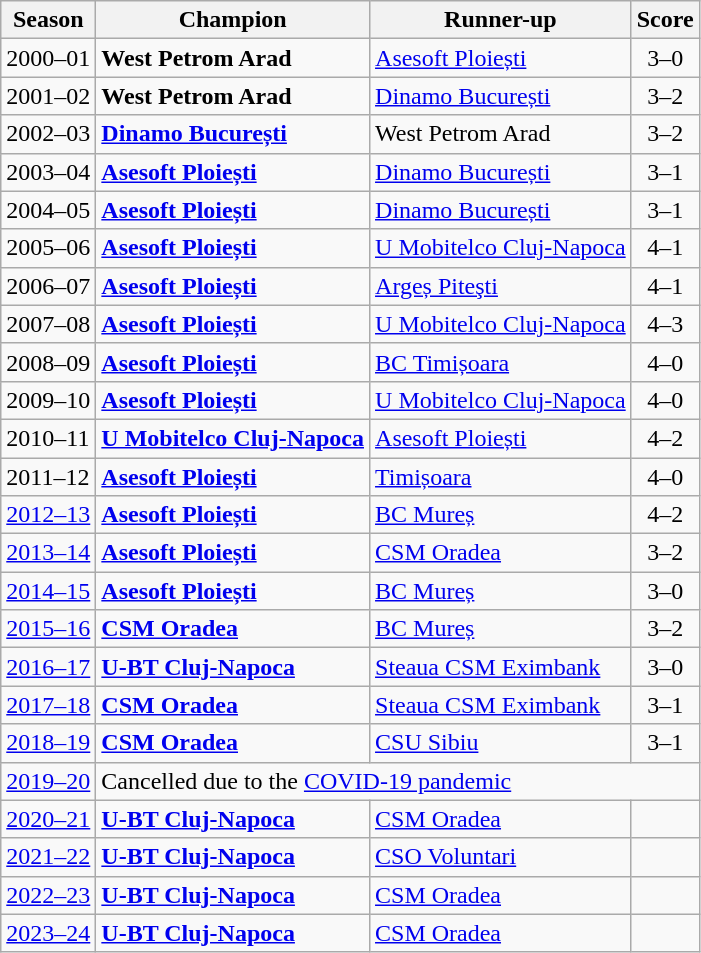<table class="wikitable">
<tr>
<th>Season</th>
<th>Champion</th>
<th>Runner-up</th>
<th>Score</th>
</tr>
<tr>
<td>2000–01</td>
<td><strong>West Petrom Arad</strong></td>
<td><a href='#'>Asesoft Ploiești</a></td>
<td align=center>3–0</td>
</tr>
<tr>
<td>2001–02</td>
<td><strong>West Petrom Arad</strong></td>
<td><a href='#'>Dinamo București</a></td>
<td align=center>3–2</td>
</tr>
<tr>
<td>2002–03</td>
<td><strong><a href='#'>Dinamo București</a></strong></td>
<td>West Petrom Arad</td>
<td align=center>3–2</td>
</tr>
<tr>
<td>2003–04</td>
<td><strong><a href='#'>Asesoft Ploiești</a></strong></td>
<td><a href='#'>Dinamo București</a></td>
<td align=center>3–1</td>
</tr>
<tr>
<td>2004–05</td>
<td><strong><a href='#'>Asesoft Ploiești</a></strong></td>
<td><a href='#'>Dinamo București</a></td>
<td align=center>3–1</td>
</tr>
<tr>
<td>2005–06</td>
<td><strong><a href='#'>Asesoft Ploiești</a></strong></td>
<td><a href='#'>U Mobitelco Cluj-Napoca</a></td>
<td align=center>4–1</td>
</tr>
<tr>
<td>2006–07</td>
<td><strong><a href='#'>Asesoft Ploiești</a></strong></td>
<td><a href='#'>Argeș Piteşti</a></td>
<td align=center>4–1</td>
</tr>
<tr>
<td>2007–08</td>
<td><strong><a href='#'>Asesoft Ploiești</a></strong></td>
<td><a href='#'>U Mobitelco Cluj-Napoca</a></td>
<td align=center>4–3</td>
</tr>
<tr>
<td>2008–09</td>
<td><strong><a href='#'>Asesoft Ploiești</a></strong></td>
<td><a href='#'>BC Timișoara</a></td>
<td align=center>4–0</td>
</tr>
<tr>
<td>2009–10</td>
<td><strong><a href='#'>Asesoft Ploiești</a></strong></td>
<td><a href='#'>U Mobitelco Cluj-Napoca</a></td>
<td align=center>4–0</td>
</tr>
<tr>
<td>2010–11</td>
<td><strong><a href='#'>U Mobitelco Cluj-Napoca</a></strong></td>
<td><a href='#'>Asesoft Ploiești</a></td>
<td align=center>4–2</td>
</tr>
<tr>
<td>2011–12</td>
<td><strong><a href='#'>Asesoft Ploiești</a></strong></td>
<td><a href='#'>Timișoara</a></td>
<td align=center>4–0</td>
</tr>
<tr>
<td><a href='#'>2012–13</a></td>
<td><strong><a href='#'>Asesoft Ploiești</a></strong></td>
<td><a href='#'>BC Mureș</a></td>
<td align=center>4–2</td>
</tr>
<tr>
<td><a href='#'>2013–14</a></td>
<td><strong><a href='#'>Asesoft Ploiești</a></strong></td>
<td><a href='#'>CSM Oradea</a></td>
<td align=center>3–2</td>
</tr>
<tr>
<td><a href='#'>2014–15</a></td>
<td><strong><a href='#'>Asesoft Ploiești</a></strong></td>
<td><a href='#'>BC Mureș</a></td>
<td align=center>3–0</td>
</tr>
<tr>
<td><a href='#'>2015–16</a></td>
<td><strong><a href='#'>CSM Oradea</a></strong></td>
<td><a href='#'>BC Mureș</a></td>
<td align=center>3–2</td>
</tr>
<tr>
<td><a href='#'>2016–17</a></td>
<td><strong><a href='#'>U-BT Cluj-Napoca</a></strong></td>
<td><a href='#'>Steaua CSM Eximbank</a></td>
<td align=center>3–0</td>
</tr>
<tr>
<td><a href='#'>2017–18</a></td>
<td><strong><a href='#'>CSM Oradea</a></strong></td>
<td><a href='#'>Steaua CSM Eximbank</a></td>
<td align=center>3–1</td>
</tr>
<tr>
<td><a href='#'>2018–19</a></td>
<td><strong><a href='#'>CSM Oradea</a></strong></td>
<td><a href='#'>CSU Sibiu</a></td>
<td align=center>3–1</td>
</tr>
<tr>
<td><a href='#'>2019–20</a></td>
<td colspan=3>Cancelled due to the <a href='#'>COVID-19 pandemic</a></td>
</tr>
<tr>
<td><a href='#'>2020–21</a></td>
<td><strong><a href='#'>U-BT Cluj-Napoca</a></strong></td>
<td><a href='#'>CSM Oradea</a></td>
<td></td>
</tr>
<tr>
<td><a href='#'>2021–22</a></td>
<td><strong><a href='#'>U-BT Cluj-Napoca</a></strong></td>
<td><a href='#'>CSO Voluntari</a></td>
<td></td>
</tr>
<tr>
<td><a href='#'>2022–23</a></td>
<td><strong><a href='#'>U-BT Cluj-Napoca</a></strong></td>
<td><a href='#'>CSM Oradea</a></td>
<td></td>
</tr>
<tr>
<td><a href='#'>2023–24</a></td>
<td><strong><a href='#'>U-BT Cluj-Napoca</a></strong></td>
<td><a href='#'>CSM Oradea</a></td>
<td></td>
</tr>
</table>
